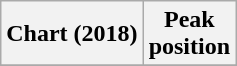<table class="wikitable plainrowheaders">
<tr>
<th scope="col">Chart (2018)</th>
<th scope="col">Peak<br>position</th>
</tr>
<tr>
</tr>
</table>
